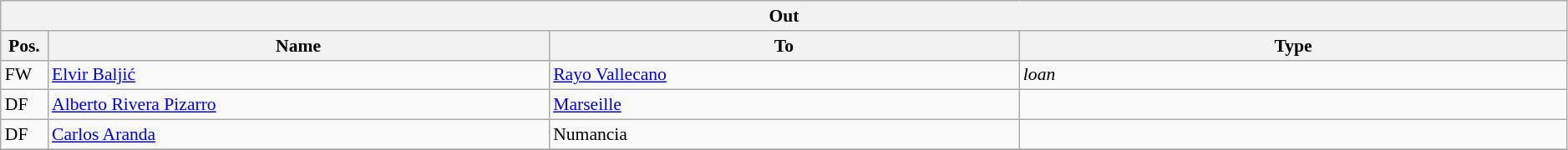<table class="wikitable" style="font-size:90%;width:99%;">
<tr>
<th colspan="4">Out</th>
</tr>
<tr>
<th width=3%>Pos.</th>
<th width=32%>Name</th>
<th width=30%>To</th>
<th width=35%>Type</th>
</tr>
<tr>
<td>FW</td>
<td><a href='#'>Elvir Baljić</a></td>
<td><a href='#'>Rayo Vallecano</a></td>
<td><em>loan</em></td>
</tr>
<tr>
<td>DF</td>
<td><a href='#'>Alberto Rivera Pizarro</a></td>
<td><a href='#'>Marseille</a></td>
<td></td>
</tr>
<tr>
<td>DF</td>
<td><a href='#'>Carlos Aranda</a></td>
<td>Numancia</td>
<td></td>
</tr>
<tr>
</tr>
</table>
